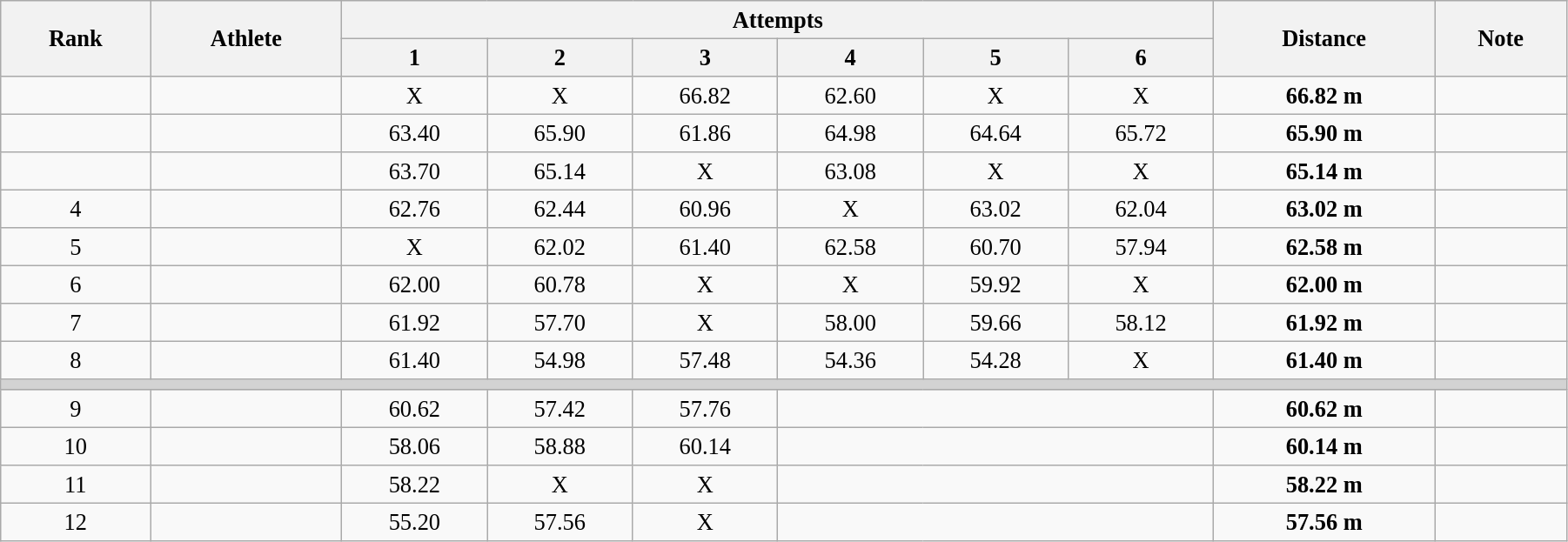<table class="wikitable" style=" text-align:center; font-size:110%;" width="95%">
<tr>
<th rowspan="2">Rank</th>
<th rowspan="2">Athlete</th>
<th colspan="6">Attempts</th>
<th rowspan="2">Distance</th>
<th rowspan="2">Note</th>
</tr>
<tr>
<th>1</th>
<th>2</th>
<th>3</th>
<th>4</th>
<th>5</th>
<th>6</th>
</tr>
<tr>
<td></td>
<td align=left></td>
<td>X</td>
<td>X</td>
<td>66.82</td>
<td>62.60</td>
<td>X</td>
<td>X</td>
<td><strong>66.82 m</strong></td>
<td></td>
</tr>
<tr>
<td></td>
<td align=left></td>
<td>63.40</td>
<td>65.90</td>
<td>61.86</td>
<td>64.98</td>
<td>64.64</td>
<td>65.72</td>
<td><strong>65.90 m</strong></td>
<td></td>
</tr>
<tr>
<td></td>
<td align=left></td>
<td>63.70</td>
<td>65.14</td>
<td>X</td>
<td>63.08</td>
<td>X</td>
<td>X</td>
<td><strong>65.14 m</strong></td>
<td></td>
</tr>
<tr>
<td>4</td>
<td align=left></td>
<td>62.76</td>
<td>62.44</td>
<td>60.96</td>
<td>X</td>
<td>63.02</td>
<td>62.04</td>
<td><strong>63.02 m</strong></td>
<td></td>
</tr>
<tr>
<td>5</td>
<td align=left></td>
<td>X</td>
<td>62.02</td>
<td>61.40</td>
<td>62.58</td>
<td>60.70</td>
<td>57.94</td>
<td><strong>62.58 m</strong></td>
<td></td>
</tr>
<tr>
<td>6</td>
<td align=left></td>
<td>62.00</td>
<td>60.78</td>
<td>X</td>
<td>X</td>
<td>59.92</td>
<td>X</td>
<td><strong>62.00 m</strong></td>
<td></td>
</tr>
<tr>
<td>7</td>
<td align=left></td>
<td>61.92</td>
<td>57.70</td>
<td>X</td>
<td>58.00</td>
<td>59.66</td>
<td>58.12</td>
<td><strong>61.92 m</strong></td>
<td></td>
</tr>
<tr>
<td>8</td>
<td align=left></td>
<td>61.40</td>
<td>54.98</td>
<td>57.48</td>
<td>54.36</td>
<td>54.28</td>
<td>X</td>
<td><strong>61.40 m</strong></td>
<td></td>
</tr>
<tr>
<td colspan=10 bgcolor=lightgray></td>
</tr>
<tr>
<td>9</td>
<td align=left></td>
<td>60.62</td>
<td>57.42</td>
<td>57.76</td>
<td colspan=3></td>
<td><strong>60.62 m</strong></td>
<td></td>
</tr>
<tr>
<td>10</td>
<td align=left></td>
<td>58.06</td>
<td>58.88</td>
<td>60.14</td>
<td colspan=3></td>
<td><strong>60.14 m</strong></td>
<td></td>
</tr>
<tr>
<td>11</td>
<td align=left></td>
<td>58.22</td>
<td>X</td>
<td>X</td>
<td colspan=3></td>
<td><strong>58.22 m</strong></td>
<td></td>
</tr>
<tr>
<td>12</td>
<td align=left></td>
<td>55.20</td>
<td>57.56</td>
<td>X</td>
<td colspan=3></td>
<td><strong>57.56 m</strong></td>
<td></td>
</tr>
</table>
